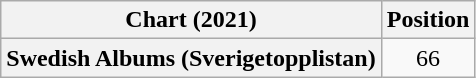<table class="wikitable plainrowheaders" style="text-align:center">
<tr>
<th scope="col">Chart (2021)</th>
<th scope="col">Position</th>
</tr>
<tr>
<th scope="row">Swedish Albums (Sverigetopplistan)</th>
<td>66</td>
</tr>
</table>
